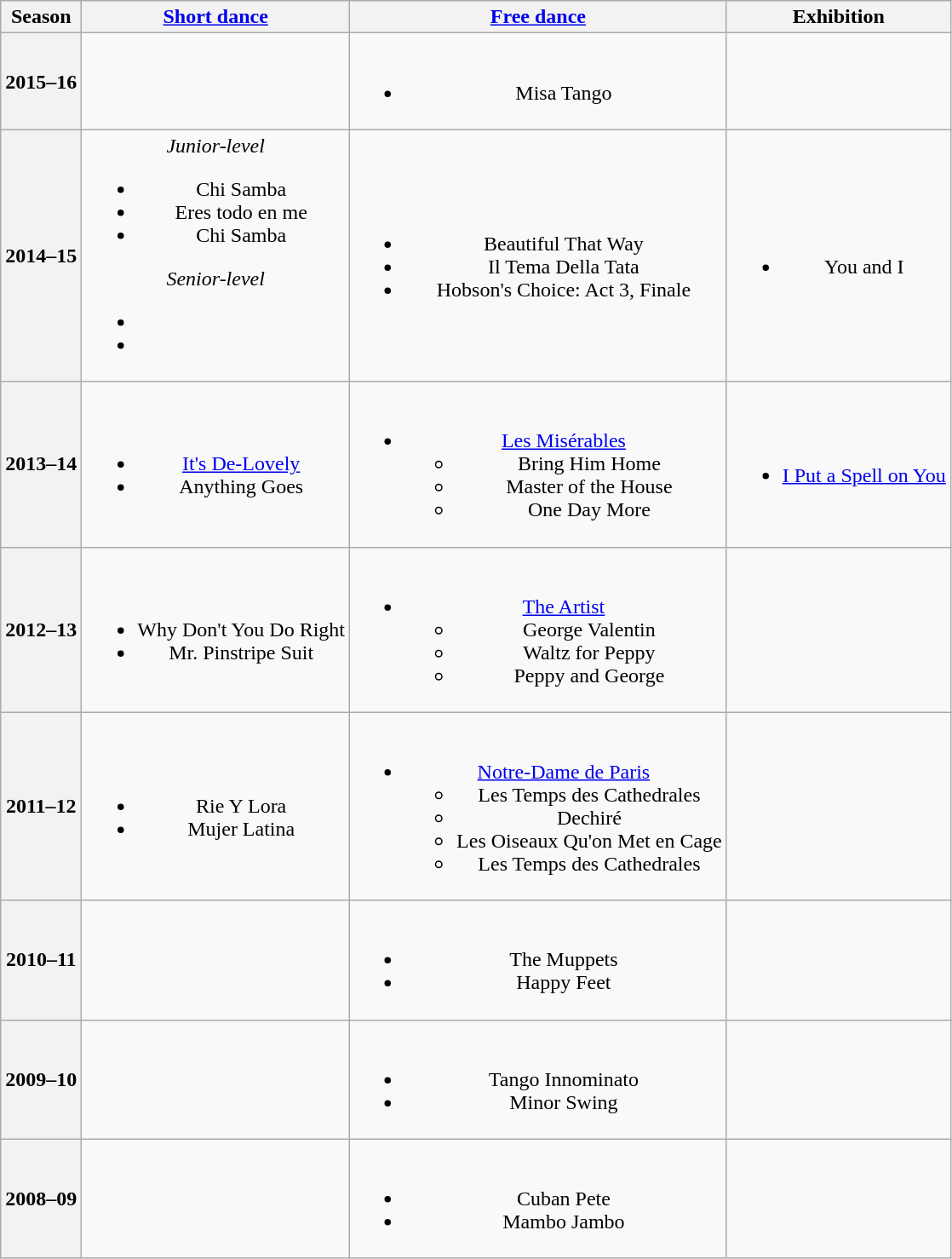<table class=wikitable style=text-align:center>
<tr>
<th>Season</th>
<th><a href='#'>Short dance</a></th>
<th><a href='#'>Free dance</a></th>
<th>Exhibition</th>
</tr>
<tr>
<th>2015–16 <br> </th>
<td></td>
<td><br><ul><li>Misa Tango <br></li></ul></td>
<td></td>
</tr>
<tr>
<th>2014–15 <br> </th>
<td><em>Junior-level</em><br><ul><li>Chi Samba <br></li><li> Eres todo en me <br></li><li>Chi Samba <br></li></ul><em>Senior-level</em><ul><li></li><li></li></ul></td>
<td><br><ul><li>Beautiful That Way <br></li><li>Il Tema Della Tata <br></li><li>Hobson's Choice: Act 3, Finale <br></li></ul></td>
<td><br><ul><li>You and I <br></li></ul></td>
</tr>
<tr>
<th>2013–14 <br> </th>
<td><br><ul><li> <a href='#'>It's De-Lovely</a></li><li> Anything Goes</li></ul></td>
<td><br><ul><li><a href='#'>Les Misérables</a><ul><li>Bring Him Home <br></li><li>Master of the House</li><li>One Day More</li></ul></li></ul></td>
<td><br><ul><li><a href='#'>I Put a Spell on You</a> <br></li></ul></td>
</tr>
<tr>
<th>2012–13 <br> </th>
<td><br><ul><li>Why Don't You Do Right</li><li>Mr. Pinstripe Suit <br></li></ul></td>
<td><br><ul><li><a href='#'>The Artist</a> <br><ul><li>George Valentin</li><li>Waltz for Peppy</li><li>Peppy and George</li></ul></li></ul></td>
<td></td>
</tr>
<tr>
<th>2011–12 <br> </th>
<td><br><ul><li>Rie Y Lora <br></li><li>Mujer Latina <br></li></ul></td>
<td><br><ul><li><a href='#'>Notre-Dame de Paris</a> <br><ul><li>Les Temps des Cathedrales</li><li>Dechiré</li><li>Les Oiseaux Qu'on Met en Cage <br></li><li>Les Temps des Cathedrales</li></ul></li></ul></td>
<td></td>
</tr>
<tr>
<th>2010–11 <br> </th>
<td></td>
<td><br><ul><li>The Muppets</li><li>Happy Feet</li></ul></td>
<td></td>
</tr>
<tr>
<th>2009–10 <br> </th>
<td></td>
<td><br><ul><li>Tango Innominato <br></li><li>Minor Swing <br></li></ul></td>
<td></td>
</tr>
<tr>
<th>2008–09 <br> </th>
<td></td>
<td><br><ul><li>Cuban Pete <br></li><li>Mambo Jambo</li></ul></td>
<td></td>
</tr>
</table>
